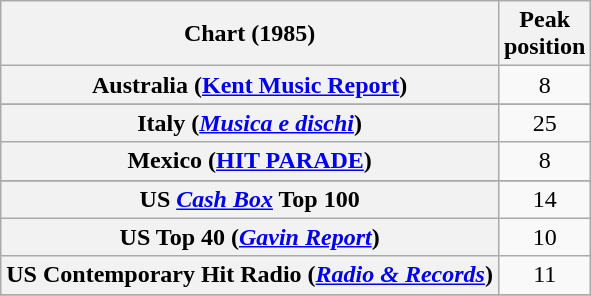<table class="wikitable sortable plainrowheaders" style="text-align:center">
<tr>
<th>Chart (1985)</th>
<th>Peak<br>position</th>
</tr>
<tr>
<th scope="row">Australia (<a href='#'>Kent Music Report</a>)</th>
<td>8</td>
</tr>
<tr>
</tr>
<tr>
<th scope="row">Italy (<em><a href='#'>Musica e dischi</a></em>)</th>
<td>25</td>
</tr>
<tr>
<th scope="row">Mexico (<a href='#'>HIT PARADE</a>)</th>
<td align="center">8</td>
</tr>
<tr>
</tr>
<tr>
</tr>
<tr>
<th scope="row">US <em><a href='#'>Cash Box</a></em> Top 100</th>
<td>14</td>
</tr>
<tr>
<th scope="row">US Top 40 (<em><a href='#'>Gavin Report</a></em>)</th>
<td>10</td>
</tr>
<tr>
<th scope="row">US Contemporary Hit Radio (<em><a href='#'>Radio & Records</a></em>)</th>
<td>11</td>
</tr>
<tr>
</tr>
</table>
